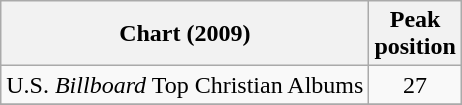<table class="wikitable">
<tr>
<th>Chart (2009)</th>
<th>Peak<br>position</th>
</tr>
<tr>
<td>U.S. <em>Billboard</em> Top Christian Albums</td>
<td align="center">27</td>
</tr>
<tr>
</tr>
</table>
